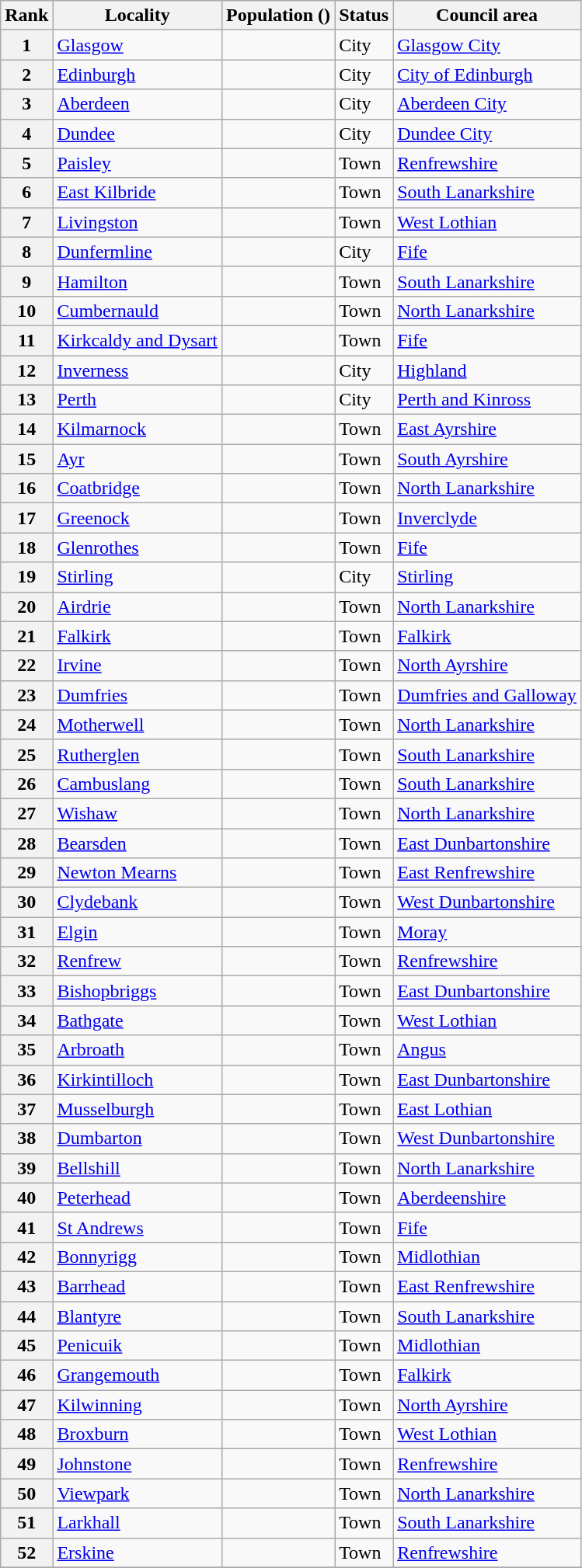<table class="wikitable sortable">
<tr>
<th>Rank</th>
<th>Locality</th>
<th>Population ()</th>
<th>Status</th>
<th>Council area</th>
</tr>
<tr>
<th>1</th>
<td><a href='#'>Glasgow</a></td>
<td></td>
<td>City</td>
<td><a href='#'>Glasgow City</a></td>
</tr>
<tr>
<th>2</th>
<td><a href='#'>Edinburgh</a></td>
<td></td>
<td>City</td>
<td><a href='#'>City of Edinburgh</a></td>
</tr>
<tr>
<th>3</th>
<td><a href='#'>Aberdeen</a></td>
<td></td>
<td>City</td>
<td><a href='#'>Aberdeen City</a></td>
</tr>
<tr>
<th>4</th>
<td><a href='#'>Dundee</a></td>
<td></td>
<td>City</td>
<td><a href='#'>Dundee City</a></td>
</tr>
<tr>
<th>5</th>
<td><a href='#'>Paisley</a></td>
<td></td>
<td>Town</td>
<td><a href='#'>Renfrewshire</a></td>
</tr>
<tr>
<th>6</th>
<td><a href='#'>East Kilbride</a></td>
<td></td>
<td>Town</td>
<td><a href='#'>South Lanarkshire</a></td>
</tr>
<tr>
<th>7</th>
<td><a href='#'>Livingston</a></td>
<td></td>
<td>Town</td>
<td><a href='#'>West Lothian</a></td>
</tr>
<tr>
<th>8</th>
<td><a href='#'>Dunfermline</a></td>
<td></td>
<td>City</td>
<td><a href='#'>Fife</a></td>
</tr>
<tr>
<th>9</th>
<td><a href='#'>Hamilton</a></td>
<td></td>
<td>Town</td>
<td><a href='#'>South Lanarkshire</a></td>
</tr>
<tr>
<th>10</th>
<td><a href='#'>Cumbernauld</a></td>
<td></td>
<td>Town</td>
<td><a href='#'>North Lanarkshire</a></td>
</tr>
<tr>
<th>11</th>
<td><a href='#'>Kirkcaldy and Dysart</a></td>
<td></td>
<td>Town</td>
<td><a href='#'>Fife</a></td>
</tr>
<tr>
<th>12</th>
<td><a href='#'>Inverness</a></td>
<td></td>
<td>City</td>
<td><a href='#'>Highland</a></td>
</tr>
<tr>
<th>13</th>
<td><a href='#'>Perth</a></td>
<td></td>
<td>City</td>
<td><a href='#'>Perth and Kinross</a></td>
</tr>
<tr>
<th>14</th>
<td><a href='#'>Kilmarnock</a></td>
<td></td>
<td>Town</td>
<td><a href='#'>East Ayrshire</a></td>
</tr>
<tr>
<th>15</th>
<td><a href='#'>Ayr</a></td>
<td></td>
<td>Town</td>
<td><a href='#'>South Ayrshire</a></td>
</tr>
<tr>
<th>16</th>
<td><a href='#'>Coatbridge</a></td>
<td></td>
<td>Town</td>
<td><a href='#'>North Lanarkshire</a></td>
</tr>
<tr>
<th>17</th>
<td><a href='#'>Greenock</a></td>
<td></td>
<td>Town</td>
<td><a href='#'>Inverclyde</a></td>
</tr>
<tr>
<th>18</th>
<td><a href='#'>Glenrothes</a></td>
<td></td>
<td>Town</td>
<td><a href='#'>Fife</a></td>
</tr>
<tr>
<th>19</th>
<td><a href='#'>Stirling</a></td>
<td></td>
<td>City</td>
<td><a href='#'>Stirling</a></td>
</tr>
<tr>
<th>20</th>
<td><a href='#'>Airdrie</a></td>
<td></td>
<td>Town</td>
<td><a href='#'>North Lanarkshire</a></td>
</tr>
<tr>
<th>21</th>
<td><a href='#'>Falkirk</a></td>
<td></td>
<td>Town</td>
<td><a href='#'>Falkirk</a></td>
</tr>
<tr>
<th>22</th>
<td><a href='#'>Irvine</a></td>
<td></td>
<td>Town</td>
<td><a href='#'>North Ayrshire</a></td>
</tr>
<tr>
<th>23</th>
<td><a href='#'>Dumfries</a></td>
<td></td>
<td>Town</td>
<td><a href='#'>Dumfries and Galloway</a></td>
</tr>
<tr>
<th>24</th>
<td><a href='#'>Motherwell</a></td>
<td></td>
<td>Town</td>
<td><a href='#'>North Lanarkshire</a></td>
</tr>
<tr>
<th>25</th>
<td><a href='#'>Rutherglen</a></td>
<td></td>
<td>Town</td>
<td><a href='#'>South Lanarkshire</a></td>
</tr>
<tr>
<th>26</th>
<td><a href='#'>Cambuslang</a></td>
<td></td>
<td>Town</td>
<td><a href='#'>South Lanarkshire</a></td>
</tr>
<tr>
<th>27</th>
<td><a href='#'>Wishaw</a></td>
<td></td>
<td>Town</td>
<td><a href='#'>North Lanarkshire</a></td>
</tr>
<tr>
<th>28</th>
<td><a href='#'>Bearsden</a></td>
<td></td>
<td>Town</td>
<td><a href='#'>East Dunbartonshire</a></td>
</tr>
<tr>
<th>29</th>
<td><a href='#'>Newton Mearns</a></td>
<td></td>
<td>Town</td>
<td><a href='#'>East Renfrewshire</a></td>
</tr>
<tr>
<th>30</th>
<td><a href='#'>Clydebank</a></td>
<td></td>
<td>Town</td>
<td><a href='#'>West Dunbartonshire</a></td>
</tr>
<tr>
<th>31</th>
<td><a href='#'>Elgin</a></td>
<td></td>
<td>Town</td>
<td><a href='#'>Moray</a></td>
</tr>
<tr>
<th>32</th>
<td><a href='#'>Renfrew</a></td>
<td></td>
<td>Town</td>
<td><a href='#'>Renfrewshire</a></td>
</tr>
<tr>
<th>33</th>
<td><a href='#'>Bishopbriggs</a></td>
<td></td>
<td>Town</td>
<td><a href='#'>East Dunbartonshire</a></td>
</tr>
<tr>
<th>34</th>
<td><a href='#'>Bathgate</a></td>
<td></td>
<td>Town</td>
<td><a href='#'>West Lothian</a></td>
</tr>
<tr>
<th>35</th>
<td><a href='#'>Arbroath</a></td>
<td></td>
<td>Town</td>
<td><a href='#'>Angus</a></td>
</tr>
<tr>
<th>36</th>
<td><a href='#'>Kirkintilloch</a></td>
<td></td>
<td>Town</td>
<td><a href='#'>East Dunbartonshire</a></td>
</tr>
<tr>
<th>37</th>
<td><a href='#'>Musselburgh</a></td>
<td></td>
<td>Town</td>
<td><a href='#'>East Lothian</a></td>
</tr>
<tr>
<th>38</th>
<td><a href='#'>Dumbarton</a></td>
<td></td>
<td>Town</td>
<td><a href='#'>West Dunbartonshire</a></td>
</tr>
<tr>
<th>39</th>
<td><a href='#'>Bellshill</a></td>
<td></td>
<td>Town</td>
<td><a href='#'>North Lanarkshire</a></td>
</tr>
<tr>
<th>40</th>
<td><a href='#'>Peterhead</a></td>
<td></td>
<td>Town</td>
<td><a href='#'>Aberdeenshire</a></td>
</tr>
<tr>
<th>41</th>
<td><a href='#'>St Andrews</a></td>
<td></td>
<td>Town</td>
<td><a href='#'>Fife</a></td>
</tr>
<tr>
<th>42</th>
<td><a href='#'>Bonnyrigg</a></td>
<td></td>
<td>Town</td>
<td><a href='#'>Midlothian</a></td>
</tr>
<tr>
<th>43</th>
<td><a href='#'>Barrhead</a></td>
<td></td>
<td>Town</td>
<td><a href='#'>East Renfrewshire</a></td>
</tr>
<tr>
<th>44</th>
<td><a href='#'>Blantyre</a></td>
<td></td>
<td>Town</td>
<td><a href='#'>South Lanarkshire</a></td>
</tr>
<tr>
<th>45</th>
<td><a href='#'>Penicuik</a></td>
<td></td>
<td>Town</td>
<td><a href='#'>Midlothian</a></td>
</tr>
<tr>
<th>46</th>
<td><a href='#'>Grangemouth</a></td>
<td></td>
<td>Town</td>
<td><a href='#'>Falkirk</a></td>
</tr>
<tr>
<th>47</th>
<td><a href='#'>Kilwinning</a></td>
<td></td>
<td>Town</td>
<td><a href='#'>North Ayrshire</a></td>
</tr>
<tr>
<th>48</th>
<td><a href='#'>Broxburn</a></td>
<td></td>
<td>Town</td>
<td><a href='#'>West Lothian</a></td>
</tr>
<tr>
<th>49</th>
<td><a href='#'>Johnstone</a></td>
<td></td>
<td>Town</td>
<td><a href='#'>Renfrewshire</a></td>
</tr>
<tr>
<th>50</th>
<td><a href='#'>Viewpark</a></td>
<td></td>
<td>Town</td>
<td><a href='#'>North Lanarkshire</a></td>
</tr>
<tr>
<th>51</th>
<td><a href='#'>Larkhall</a></td>
<td></td>
<td>Town</td>
<td><a href='#'>South Lanarkshire</a></td>
</tr>
<tr>
<th>52</th>
<td><a href='#'>Erskine</a></td>
<td></td>
<td>Town</td>
<td><a href='#'>Renfrewshire</a></td>
</tr>
<tr>
</tr>
</table>
